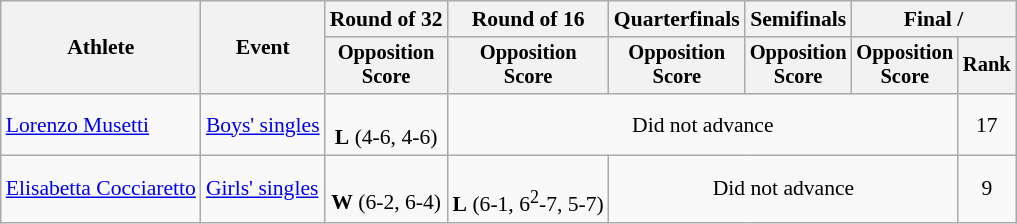<table class=wikitable style="font-size:90%">
<tr>
<th rowspan=2>Athlete</th>
<th rowspan=2>Event</th>
<th>Round of 32</th>
<th>Round of 16</th>
<th>Quarterfinals</th>
<th>Semifinals</th>
<th colspan=2>Final / </th>
</tr>
<tr style="font-size:95%">
<th>Opposition<br>Score</th>
<th>Opposition<br>Score</th>
<th>Opposition<br>Score</th>
<th>Opposition<br>Score</th>
<th>Opposition<br>Score</th>
<th>Rank</th>
</tr>
<tr align=center>
<td align=left><a href='#'>Lorenzo Musetti</a></td>
<td align=left><a href='#'>Boys' singles</a></td>
<td><br><strong>L</strong> (4-6, 4-6)</td>
<td colspan=4>Did not advance</td>
<td>17</td>
</tr>
<tr align=center>
<td align=left><a href='#'>Elisabetta Cocciaretto</a></td>
<td align=left><a href='#'>Girls' singles</a></td>
<td><br><strong>W</strong> (6-2, 6-4)</td>
<td><br><strong>L</strong> (6-1, 6<sup>2</sup>-7, 5-7)</td>
<td colspan=3>Did not advance</td>
<td>9</td>
</tr>
</table>
